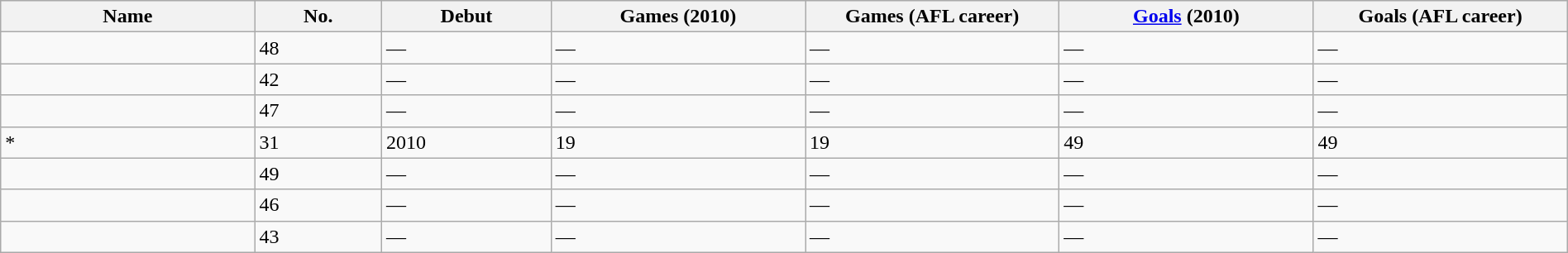<table class="wikitable sortable" style="width:100%;">
<tr style="background:#efefef;">
<th width=6%>Name</th>
<th width=3%>No.</th>
<th width=4%>Debut</th>
<th width=6%>Games (2010)</th>
<th width=6%>Games (AFL career)</th>
<th width=6%><a href='#'>Goals</a> (2010)</th>
<th width=6%>Goals (AFL career)</th>
</tr>
<tr>
<td align=left></td>
<td>48</td>
<td>—</td>
<td>—</td>
<td>—</td>
<td>—</td>
<td>—</td>
</tr>
<tr>
<td align=left></td>
<td>42</td>
<td>—</td>
<td>—</td>
<td>—</td>
<td>—</td>
<td>—</td>
</tr>
<tr>
<td align=left></td>
<td>47</td>
<td>—</td>
<td>—</td>
<td>—</td>
<td>—</td>
<td>—</td>
</tr>
<tr>
<td align=left>*</td>
<td>31</td>
<td>2010</td>
<td>19</td>
<td>19</td>
<td>49</td>
<td>49</td>
</tr>
<tr>
<td align=left></td>
<td>49</td>
<td>—</td>
<td>—</td>
<td>—</td>
<td>—</td>
<td>—</td>
</tr>
<tr>
<td align=left></td>
<td>46</td>
<td>—</td>
<td>—</td>
<td>—</td>
<td>—</td>
<td>—</td>
</tr>
<tr>
<td align=left></td>
<td>43</td>
<td>—</td>
<td>—</td>
<td>—</td>
<td>—</td>
<td>—</td>
</tr>
</table>
